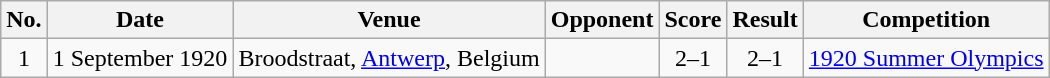<table class="wikitable sortable">
<tr>
<th scope="col">No.</th>
<th scope="col">Date</th>
<th scope="col">Venue</th>
<th scope="col">Opponent</th>
<th scope="col">Score</th>
<th scope="col">Result</th>
<th scope="col">Competition</th>
</tr>
<tr>
<td align="center">1</td>
<td>1 September 1920</td>
<td>Broodstraat, <a href='#'>Antwerp</a>, Belgium</td>
<td></td>
<td align="center">2–1</td>
<td align="center">2–1</td>
<td><a href='#'>1920 Summer Olympics</a></td>
</tr>
</table>
